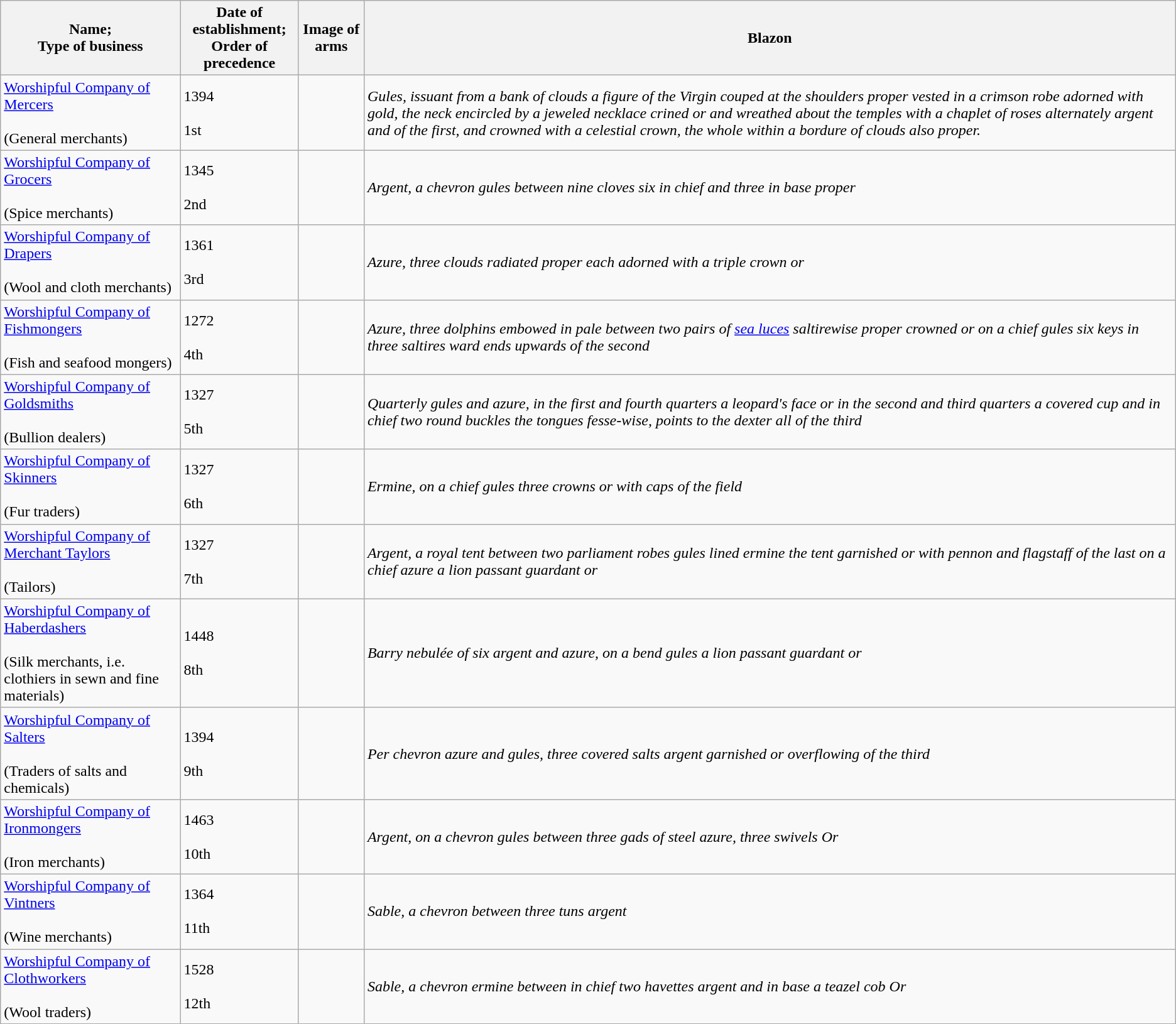<table class="wikitable">
<tr>
<th>Name;<br>Type of business</th>
<th>Date of establishment;<br>Order of precedence</th>
<th>Image of arms</th>
<th>Blazon</th>
</tr>
<tr>
<td><a href='#'>Worshipful Company of Mercers</a><br><br>(General merchants)</td>
<td>1394<br><br>1st</td>
<td></td>
<td><em>Gules, issuant from a bank of clouds a figure of the Virgin couped at the shoulders proper vested in a crimson robe adorned with gold, the neck encircled by a jeweled necklace crined or and wreathed about the temples with a chaplet of roses alternately argent and of the first, and crowned with a celestial crown, the whole within a bordure of clouds also proper.</em></td>
</tr>
<tr>
<td><a href='#'>Worshipful Company of Grocers</a><br><br> (Spice merchants)</td>
<td>1345<br><br>2nd</td>
<td></td>
<td><em>Argent, a chevron gules between nine cloves six in chief and three in base proper</em></td>
</tr>
<tr>
<td><a href='#'>Worshipful Company of Drapers</a><br><br>(Wool and cloth merchants)</td>
<td>1361<br><br>3rd</td>
<td></td>
<td><em>Azure, three clouds radiated proper each adorned with a triple crown or</em></td>
</tr>
<tr>
<td><a href='#'>Worshipful Company of Fishmongers</a><br><br>(Fish and seafood mongers)</td>
<td>1272<br><br>4th</td>
<td></td>
<td><em>Azure, three dolphins embowed in pale between two pairs of <a href='#'>sea luces</a> saltirewise proper crowned or on a chief gules six keys in three saltires ward ends upwards of the second</em></td>
</tr>
<tr>
<td><a href='#'>Worshipful Company of Goldsmiths</a><br><br>(Bullion dealers)</td>
<td>1327<br><br>5th</td>
<td></td>
<td><em>Quarterly gules and azure, in the first and fourth quarters a leopard's face or in the second and third quarters a covered cup and in chief two round buckles the tongues fesse-wise, points to the dexter all of the third</em></td>
</tr>
<tr>
<td><a href='#'>Worshipful Company of Skinners</a><br><br>(Fur traders)</td>
<td>1327<br><br>6th</td>
<td></td>
<td><em>Ermine, on a chief gules three crowns or with caps of the field</em></td>
</tr>
<tr>
<td><a href='#'>Worshipful Company of Merchant Taylors</a><br><br>(Tailors)</td>
<td>1327<br><br>7th</td>
<td></td>
<td><em> Argent, a royal tent between two parliament robes gules lined ermine the tent garnished or with pennon and flagstaff of the last on a chief azure a lion passant guardant or</em></td>
</tr>
<tr>
<td><a href='#'>Worshipful Company of Haberdashers</a><br><br>(Silk merchants, i.e. clothiers in sewn and fine materials)</td>
<td>1448<br><br>8th</td>
<td></td>
<td><em>Barry nebulée of six argent and azure, on a bend gules a lion passant guardant or </em></td>
</tr>
<tr>
<td><a href='#'>Worshipful Company of Salters</a><br><br>(Traders of salts and chemicals)</td>
<td>1394<br><br>9th</td>
<td></td>
<td><em>Per chevron azure and gules, three covered salts argent garnished or overflowing of the third</em></td>
</tr>
<tr>
<td><a href='#'>Worshipful Company of Ironmongers</a><br><br>(Iron merchants)</td>
<td>1463<br><br>10th</td>
<td></td>
<td><em>Argent, on a chevron gules between three gads of steel azure, three swivels Or</em></td>
</tr>
<tr>
<td><a href='#'>Worshipful Company of Vintners</a><br><br>(Wine merchants)</td>
<td>1364<br><br>11th</td>
<td></td>
<td><em>Sable, a chevron between three tuns argent</em></td>
</tr>
<tr>
<td><a href='#'>Worshipful Company of Clothworkers</a><br><br>(Wool traders)</td>
<td>1528<br><br>12th</td>
<td></td>
<td><em>Sable, a chevron ermine between in chief two havettes argent and in base a teazel cob Or</em></td>
</tr>
</table>
